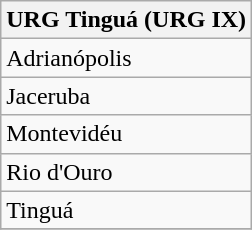<table class="wikitable" style="margin-bottom: 10px;" border="1">
<tr>
<th>URG Tinguá (URG IX)</th>
</tr>
<tr>
<td>Adrianópolis</td>
</tr>
<tr>
<td>Jaceruba</td>
</tr>
<tr>
<td>Montevidéu</td>
</tr>
<tr>
<td>Rio d'Ouro</td>
</tr>
<tr>
<td>Tinguá</td>
</tr>
<tr>
</tr>
</table>
